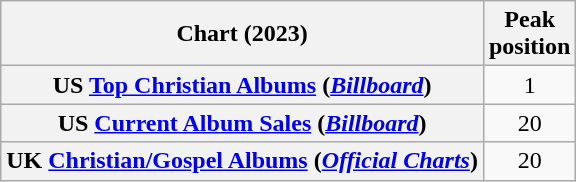<table class="wikitable sortable plainrowheaders" style="text-align:center">
<tr>
<th scope="col">Chart (2023)</th>
<th scope="col">Peak<br>position</th>
</tr>
<tr>
<th scope="row">US <a href='#'>Top Christian Albums</a> (<em><a href='#'>Billboard</a></em>)</th>
<td>1</td>
</tr>
<tr>
<th scope="row">US <a href='#'>Current Album Sales</a> (<em><a href='#'>Billboard</a></em>)</th>
<td>20</td>
</tr>
<tr>
<th scope="row">UK <a href='#'>Christian/Gospel Albums</a> (<em><a href='#'>Official Charts</a></em>)</th>
<td>20</td>
</tr>
</table>
